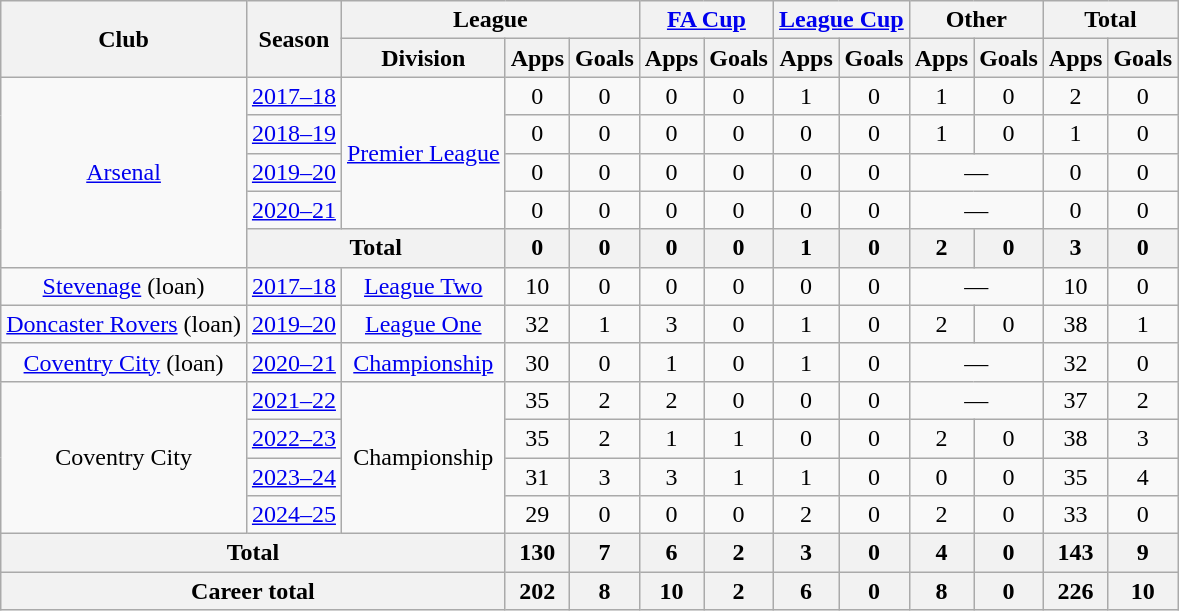<table class="wikitable" style="text-align: center">
<tr>
<th rowspan="2">Club</th>
<th rowspan="2">Season</th>
<th colspan="3">League</th>
<th colspan="2"><a href='#'>FA Cup</a></th>
<th colspan="2"><a href='#'>League Cup</a></th>
<th colspan="2">Other</th>
<th colspan="2">Total</th>
</tr>
<tr>
<th>Division</th>
<th>Apps</th>
<th>Goals</th>
<th>Apps</th>
<th>Goals</th>
<th>Apps</th>
<th>Goals</th>
<th>Apps</th>
<th>Goals</th>
<th>Apps</th>
<th>Goals</th>
</tr>
<tr>
<td rowspan="5"><a href='#'>Arsenal</a></td>
<td><a href='#'>2017–18</a></td>
<td rowspan="4"><a href='#'>Premier League</a></td>
<td>0</td>
<td>0</td>
<td>0</td>
<td>0</td>
<td>1</td>
<td>0</td>
<td>1</td>
<td>0</td>
<td>2</td>
<td>0</td>
</tr>
<tr>
<td><a href='#'>2018–19</a></td>
<td>0</td>
<td>0</td>
<td>0</td>
<td>0</td>
<td>0</td>
<td>0</td>
<td>1</td>
<td>0</td>
<td>1</td>
<td>0</td>
</tr>
<tr>
<td><a href='#'>2019–20</a></td>
<td>0</td>
<td>0</td>
<td>0</td>
<td>0</td>
<td>0</td>
<td>0</td>
<td colspan="2">—</td>
<td>0</td>
<td>0</td>
</tr>
<tr>
<td><a href='#'>2020–21</a></td>
<td>0</td>
<td>0</td>
<td>0</td>
<td>0</td>
<td>0</td>
<td>0</td>
<td colspan="2">—</td>
<td>0</td>
<td>0</td>
</tr>
<tr>
<th colspan="2">Total</th>
<th>0</th>
<th>0</th>
<th>0</th>
<th>0</th>
<th>1</th>
<th>0</th>
<th>2</th>
<th>0</th>
<th>3</th>
<th>0</th>
</tr>
<tr>
<td><a href='#'>Stevenage</a> (loan)</td>
<td><a href='#'>2017–18</a></td>
<td><a href='#'>League Two</a></td>
<td>10</td>
<td>0</td>
<td>0</td>
<td>0</td>
<td>0</td>
<td>0</td>
<td colspan="2">—</td>
<td>10</td>
<td>0</td>
</tr>
<tr>
<td><a href='#'>Doncaster Rovers</a> (loan)</td>
<td><a href='#'>2019–20</a></td>
<td><a href='#'>League One</a></td>
<td>32</td>
<td>1</td>
<td>3</td>
<td>0</td>
<td>1</td>
<td>0</td>
<td>2</td>
<td>0</td>
<td>38</td>
<td>1</td>
</tr>
<tr>
<td><a href='#'>Coventry City</a> (loan)</td>
<td><a href='#'>2020–21</a></td>
<td><a href='#'>Championship</a></td>
<td>30</td>
<td>0</td>
<td>1</td>
<td>0</td>
<td>1</td>
<td>0</td>
<td colspan="2">—</td>
<td>32</td>
<td>0</td>
</tr>
<tr>
<td rowspan="4">Coventry City</td>
<td><a href='#'>2021–22</a></td>
<td rowspan="4">Championship</td>
<td>35</td>
<td>2</td>
<td>2</td>
<td>0</td>
<td>0</td>
<td>0</td>
<td colspan="2">—</td>
<td>37</td>
<td>2</td>
</tr>
<tr>
<td><a href='#'>2022–23</a></td>
<td>35</td>
<td>2</td>
<td>1</td>
<td>1</td>
<td>0</td>
<td>0</td>
<td>2</td>
<td>0</td>
<td>38</td>
<td>3</td>
</tr>
<tr>
<td><a href='#'>2023–24</a></td>
<td>31</td>
<td>3</td>
<td>3</td>
<td>1</td>
<td>1</td>
<td>0</td>
<td>0</td>
<td>0</td>
<td>35</td>
<td>4</td>
</tr>
<tr>
<td><a href='#'>2024–25</a></td>
<td>29</td>
<td>0</td>
<td>0</td>
<td>0</td>
<td>2</td>
<td>0</td>
<td>2</td>
<td>0</td>
<td>33</td>
<td>0</td>
</tr>
<tr>
<th colspan="3">Total</th>
<th>130</th>
<th>7</th>
<th>6</th>
<th>2</th>
<th>3</th>
<th>0</th>
<th>4</th>
<th>0</th>
<th>143</th>
<th>9</th>
</tr>
<tr>
<th colspan="3">Career total</th>
<th>202</th>
<th>8</th>
<th>10</th>
<th>2</th>
<th>6</th>
<th>0</th>
<th>8</th>
<th>0</th>
<th>226</th>
<th>10</th>
</tr>
</table>
